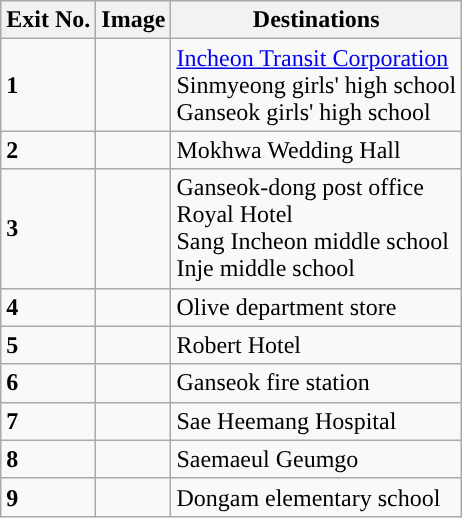<table class="wikitable">
<tr>
<th>Exit No.</th>
<th>Image</th>
<th>Destinations</th>
</tr>
<tr>
<td><div><strong>1</strong></div></td>
<td></td>
<td><a href='#'>Incheon Transit Corporation</a><br>Sinmyeong girls' high school<br>Ganseok girls' high school</td>
</tr>
<tr>
<td><div><strong>2</strong></div></td>
<td></td>
<td>Mokhwa Wedding Hall</td>
</tr>
<tr>
<td><div><strong>3</strong></div></td>
<td></td>
<td>Ganseok-dong post office<br>Royal Hotel<br>Sang Incheon middle school<br>Inje middle school</td>
</tr>
<tr>
<td><div><strong>4</strong></div></td>
<td></td>
<td>Olive department store</td>
</tr>
<tr>
<td><div><strong>5</strong></div></td>
<td></td>
<td>Robert Hotel</td>
</tr>
<tr>
<td><div><strong>6</strong></div></td>
<td></td>
<td>Ganseok fire station</td>
</tr>
<tr>
<td><div><strong>7</strong></div></td>
<td></td>
<td>Sae Heemang Hospital</td>
</tr>
<tr>
<td><div><strong>8</strong></div></td>
<td></td>
<td>Saemaeul Geumgo</td>
</tr>
<tr>
<td><div><strong>9</strong></div></td>
<td></td>
<td>Dongam elementary school</td>
</tr>
</table>
